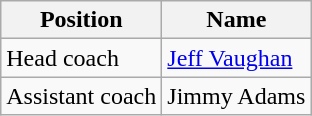<table class="wikitable"">
<tr>
<th>Position</th>
<th>Name</th>
</tr>
<tr>
<td>Head coach</td>
<td><a href='#'>Jeff Vaughan</a></td>
</tr>
<tr>
<td>Assistant coach</td>
<td>Jimmy Adams</td>
</tr>
</table>
